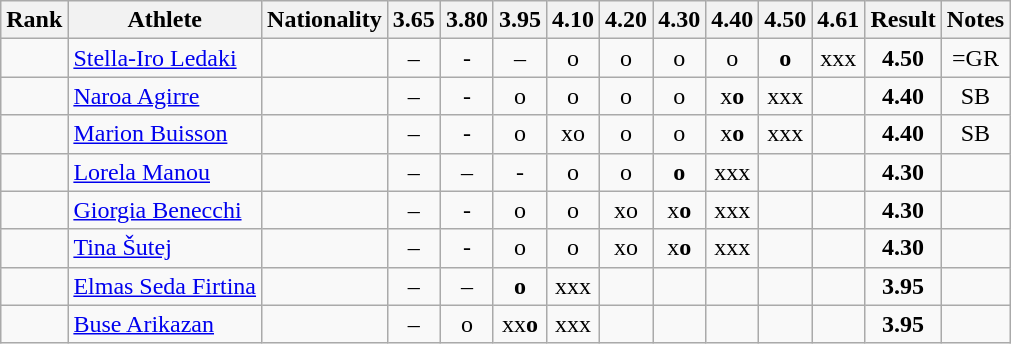<table class="wikitable sortable" style="text-align:center">
<tr>
<th>Rank</th>
<th>Athlete</th>
<th>Nationality</th>
<th>3.65</th>
<th>3.80</th>
<th>3.95</th>
<th>4.10</th>
<th>4.20</th>
<th>4.30</th>
<th>4.40</th>
<th>4.50</th>
<th>4.61</th>
<th>Result</th>
<th>Notes</th>
</tr>
<tr>
<td></td>
<td align="left"><a href='#'>Stella-Iro Ledaki</a></td>
<td align="left"></td>
<td>–</td>
<td>-</td>
<td>–</td>
<td>o</td>
<td>o</td>
<td>o</td>
<td>o</td>
<td><strong>o </strong></td>
<td>xxx</td>
<td><strong>4.50</strong></td>
<td>=GR</td>
</tr>
<tr>
<td></td>
<td align="left"><a href='#'>Naroa Agirre</a></td>
<td align="left"></td>
<td>–</td>
<td>-</td>
<td>o</td>
<td>o</td>
<td>o</td>
<td>o</td>
<td>x<strong>o </strong></td>
<td>xxx</td>
<td></td>
<td><strong>4.40</strong></td>
<td>SB</td>
</tr>
<tr>
<td></td>
<td align="left"><a href='#'>Marion Buisson</a></td>
<td align="left"></td>
<td>–</td>
<td>-</td>
<td>o</td>
<td>xo</td>
<td>o</td>
<td>o</td>
<td>x<strong>o </strong></td>
<td>xxx</td>
<td></td>
<td><strong>4.40</strong></td>
<td>SB</td>
</tr>
<tr>
<td></td>
<td align="left"><a href='#'>Lorela Manou</a></td>
<td align="left"></td>
<td>–</td>
<td>–</td>
<td>-</td>
<td>o</td>
<td>o</td>
<td><strong>o</strong></td>
<td>xxx</td>
<td></td>
<td></td>
<td><strong>4.30</strong></td>
<td></td>
</tr>
<tr>
<td></td>
<td align="left"><a href='#'>Giorgia Benecchi</a></td>
<td align="left"></td>
<td>–</td>
<td>-</td>
<td>o</td>
<td>o</td>
<td>xo</td>
<td>x<strong>o</strong></td>
<td>xxx</td>
<td></td>
<td></td>
<td><strong>4.30</strong></td>
<td></td>
</tr>
<tr>
<td></td>
<td align="left"><a href='#'>Tina Šutej</a></td>
<td align="left"></td>
<td>–</td>
<td>-</td>
<td>o</td>
<td>o</td>
<td>xo</td>
<td>x<strong>o</strong></td>
<td>xxx</td>
<td></td>
<td></td>
<td><strong>4.30</strong></td>
<td></td>
</tr>
<tr>
<td></td>
<td align="left"><a href='#'>Elmas Seda Firtina</a></td>
<td align="left"></td>
<td>–</td>
<td>–</td>
<td><strong>o</strong></td>
<td>xxx</td>
<td></td>
<td></td>
<td></td>
<td></td>
<td></td>
<td><strong>3.95</strong></td>
<td></td>
</tr>
<tr>
<td></td>
<td align="left"><a href='#'>Buse Arikazan</a></td>
<td align="left"></td>
<td>–</td>
<td>o</td>
<td>xx<strong>o</strong></td>
<td>xxx</td>
<td></td>
<td></td>
<td></td>
<td></td>
<td></td>
<td><strong>3.95</strong></td>
<td></td>
</tr>
</table>
